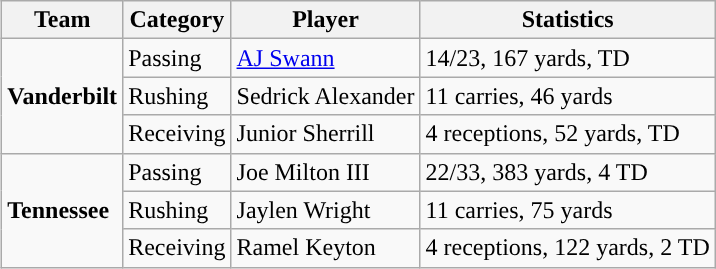<table class="wikitable" style="float: right;">
<tr>
<th>Team</th>
<th>Category</th>
<th>Player</th>
<th>Statistics</th>
</tr>
<tr>
<td rowspan=3><strong>Vanderbilt</strong></td>
<td>Passing</td>
<td><a href='#'>AJ Swann</a></td>
<td>14/23, 167 yards, TD</td>
</tr>
<tr>
<td>Rushing</td>
<td>Sedrick Alexander</td>
<td>11 carries, 46 yards</td>
</tr>
<tr>
<td>Receiving</td>
<td>Junior Sherrill</td>
<td>4 receptions, 52 yards, TD</td>
</tr>
<tr>
<td rowspan=3><strong>Tennessee</strong></td>
<td>Passing</td>
<td>Joe Milton III</td>
<td>22/33, 383 yards, 4 TD</td>
</tr>
<tr>
<td>Rushing</td>
<td>Jaylen Wright</td>
<td>11 carries, 75 yards</td>
</tr>
<tr>
<td>Receiving</td>
<td>Ramel Keyton</td>
<td>4 receptions, 122 yards, 2 TD</td>
</tr>
</table>
